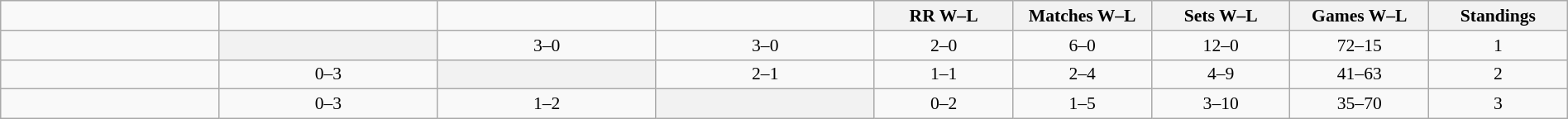<table class="wikitable" style="width: 100%; text-align:center; font-size:90%">
<tr>
<td width=130></td>
<td width=130></td>
<td width=130></td>
<td width=130></td>
<th width=80>RR W–L</th>
<th width=80>Matches W–L</th>
<th width=80>Sets W–L</th>
<th width=80>Games W–L</th>
<th width=80>Standings</th>
</tr>
<tr>
<td style="text-align:left;"></td>
<th bgcolor="ededed"></th>
<td>3–0</td>
<td>3–0</td>
<td>2–0</td>
<td>6–0</td>
<td>12–0</td>
<td>72–15</td>
<td>1</td>
</tr>
<tr>
<td style="text-align:left;"></td>
<td>0–3</td>
<th bgcolor="ededed"></th>
<td>2–1</td>
<td>1–1</td>
<td>2–4</td>
<td>4–9</td>
<td>41–63</td>
<td>2</td>
</tr>
<tr>
<td style="text-align:left;"></td>
<td>0–3</td>
<td>1–2</td>
<th bgcolor="ededed"></th>
<td>0–2</td>
<td>1–5</td>
<td>3–10</td>
<td>35–70</td>
<td>3</td>
</tr>
</table>
